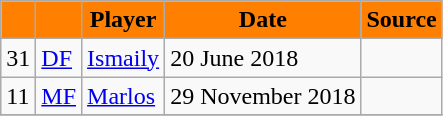<table class="wikitable plainrowheaders sortable">
<tr>
<th style="background:#FF8000; color:black; text-align:center;"></th>
<th style="background:#FF8000; color:black; text-align:center;"></th>
<th style="background:#FF8000; color:black; text-align:center; " scope="col">Player</th>
<th style="background:#FF8000; color:black; text-align:center; " scope="col">Date</th>
<th style="background:#FF8000; color:black; text-align:center;">Source</th>
</tr>
<tr>
<td>31</td>
<td><a href='#'>DF</a></td>
<td> <a href='#'>Ismaily</a></td>
<td>20 June 2018</td>
<td></td>
</tr>
<tr>
<td>11</td>
<td><a href='#'>MF</a></td>
<td> <a href='#'>Marlos</a></td>
<td>29 November 2018</td>
<td></td>
</tr>
<tr>
</tr>
</table>
